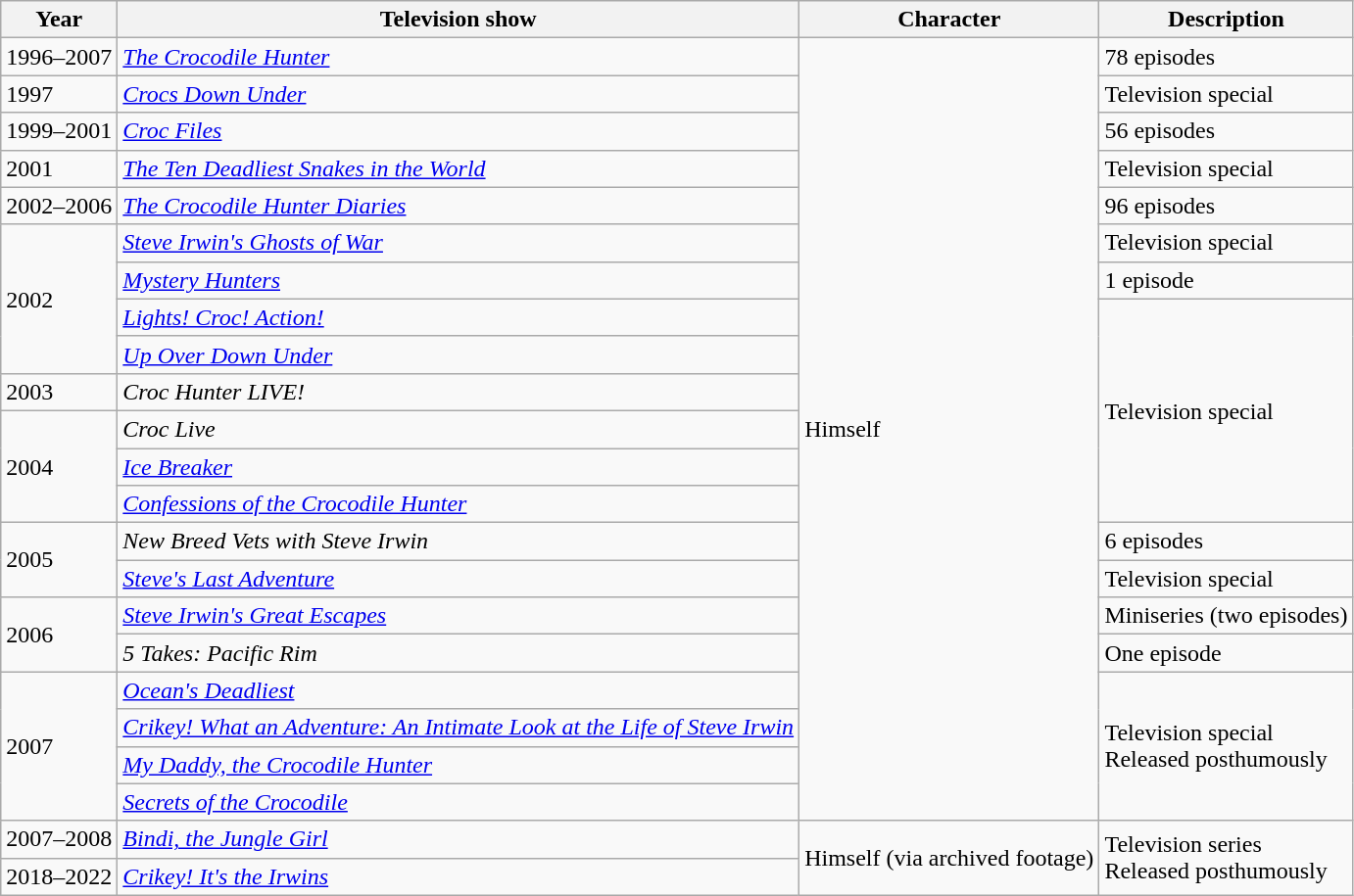<table class="wikitable sortable plainrowheaders">
<tr>
<th scope="col">Year</th>
<th scope="col">Television show</th>
<th scope="col">Character</th>
<th scope="col">Description</th>
</tr>
<tr>
<td>1996–2007</td>
<td><em><a href='#'>The Crocodile Hunter</a></em></td>
<td rowspan="21">Himself</td>
<td>78 episodes</td>
</tr>
<tr>
<td>1997</td>
<td><em><a href='#'>Crocs Down Under</a></em></td>
<td>Television special</td>
</tr>
<tr>
<td>1999–2001</td>
<td><em><a href='#'>Croc Files</a></em></td>
<td>56 episodes</td>
</tr>
<tr>
<td>2001</td>
<td><em><a href='#'>The Ten Deadliest Snakes in the World</a></em></td>
<td>Television special</td>
</tr>
<tr>
<td>2002–2006</td>
<td><em><a href='#'>The Crocodile Hunter Diaries</a></em></td>
<td>96 episodes</td>
</tr>
<tr>
<td rowspan="4">2002</td>
<td><em><a href='#'>Steve Irwin's Ghosts of War</a></em></td>
<td>Television special</td>
</tr>
<tr>
<td><em><a href='#'>Mystery Hunters</a></em></td>
<td>1 episode</td>
</tr>
<tr>
<td><em><a href='#'>Lights! Croc! Action!</a></em></td>
<td rowspan=6>Television special</td>
</tr>
<tr>
<td><em><a href='#'>Up Over Down Under</a></em></td>
</tr>
<tr>
<td>2003</td>
<td><em>Croc Hunter LIVE!</em></td>
</tr>
<tr>
<td rowspan="3">2004</td>
<td><em>Croc Live</em></td>
</tr>
<tr>
<td><em><a href='#'>Ice Breaker</a></em></td>
</tr>
<tr>
<td><em><a href='#'>Confessions of the Crocodile Hunter</a></em></td>
</tr>
<tr>
<td rowspan="2">2005</td>
<td><em>New Breed Vets with Steve Irwin</em></td>
<td>6 episodes</td>
</tr>
<tr>
<td><em><a href='#'>Steve's Last Adventure</a></em></td>
<td>Television special</td>
</tr>
<tr>
<td rowspan="2">2006</td>
<td><em><a href='#'>Steve Irwin's Great Escapes</a></em></td>
<td>Miniseries (two episodes)</td>
</tr>
<tr>
<td><em>5 Takes: Pacific Rim</em></td>
<td>One episode</td>
</tr>
<tr>
<td rowspan=4>2007</td>
<td><em><a href='#'>Ocean's Deadliest</a></em></td>
<td rowspan=4>Television special<br>Released posthumously</td>
</tr>
<tr>
<td><em><a href='#'>Crikey! What an Adventure: An Intimate Look at the Life of Steve Irwin</a></em></td>
</tr>
<tr>
<td><em><a href='#'>My Daddy, the Crocodile Hunter</a></em></td>
</tr>
<tr>
<td><em><a href='#'>Secrets of the Crocodile</a></em></td>
</tr>
<tr>
<td>2007–2008</td>
<td><em><a href='#'>Bindi, the Jungle Girl</a></em></td>
<td rowspan=2>Himself (via archived footage)</td>
<td rowspan=2>Television series<br>Released posthumously</td>
</tr>
<tr>
<td>2018–2022</td>
<td><em><a href='#'>Crikey! It's the Irwins</a></em></td>
</tr>
</table>
